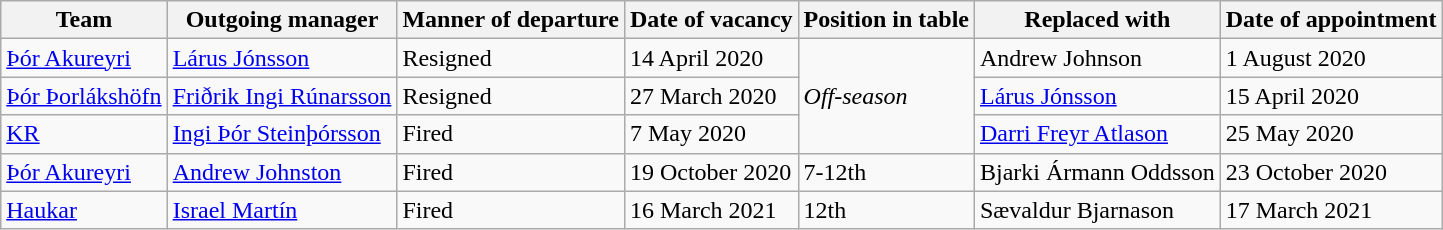<table class="wikitable sortable">
<tr>
<th>Team</th>
<th>Outgoing manager</th>
<th>Manner of departure</th>
<th>Date of vacancy</th>
<th>Position in table</th>
<th>Replaced with</th>
<th>Date of appointment</th>
</tr>
<tr>
<td><a href='#'>Þór Akureyri</a></td>
<td> <a href='#'>Lárus Jónsson</a></td>
<td>Resigned</td>
<td>14 April 2020</td>
<td rowspan=3><em>Off-season</em></td>
<td> Andrew Johnson</td>
<td>1 August 2020</td>
</tr>
<tr>
<td><a href='#'>Þór Þorlákshöfn</a></td>
<td> <a href='#'>Friðrik Ingi Rúnarsson</a></td>
<td>Resigned</td>
<td>27 March 2020</td>
<td> <a href='#'>Lárus Jónsson</a></td>
<td>15 April 2020</td>
</tr>
<tr>
<td><a href='#'>KR</a></td>
<td> <a href='#'>Ingi Þór Steinþórsson</a></td>
<td>Fired</td>
<td>7 May 2020</td>
<td> <a href='#'>Darri Freyr Atlason</a></td>
<td>25 May 2020</td>
</tr>
<tr>
<td><a href='#'>Þór Akureyri</a></td>
<td> <a href='#'>Andrew Johnston</a></td>
<td>Fired</td>
<td>19 October 2020</td>
<td>7-12th</td>
<td> Bjarki Ármann Oddsson</td>
<td>23 October 2020</td>
</tr>
<tr>
<td><a href='#'>Haukar</a></td>
<td> <a href='#'>Israel Martín</a></td>
<td>Fired</td>
<td>16 March 2021</td>
<td>12th</td>
<td> Sævaldur Bjarnason</td>
<td>17 March 2021</td>
</tr>
</table>
